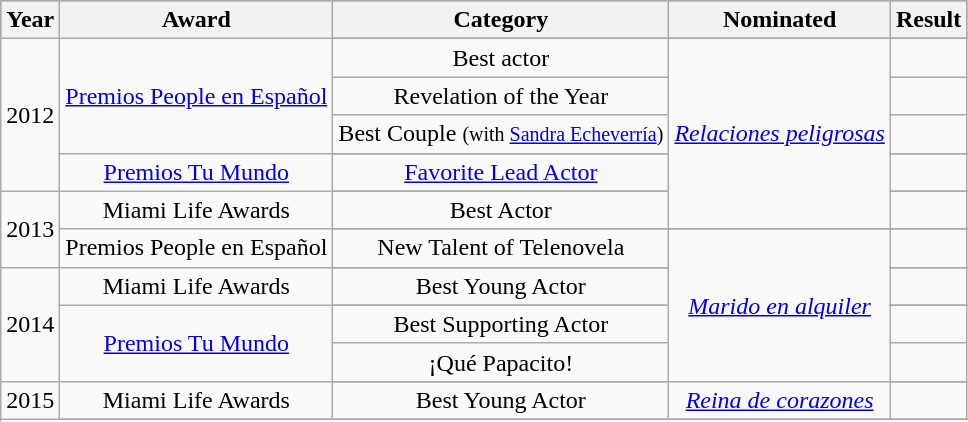<table class="wikitable plainrowheaders" style="text-align:center">
<tr style="background:#96c;">
<th scope="col">Year</th>
<th scope="col">Award</th>
<th scope="col">Category</th>
<th scope="col">Nominated</th>
<th scope="col">Result</th>
</tr>
<tr>
<td scope="row" rowspan="6">2012</td>
<td rowspan="4"><a href='#'>Premios People en Español</a></td>
</tr>
<tr>
<td scope="row">Best actor</td>
<td rowspan="7"><em><a href='#'>Relaciones peligrosas</a></em></td>
<td></td>
</tr>
<tr>
<td scope="row">Revelation of the Year</td>
<td></td>
</tr>
<tr>
<td scope="row">Best Couple <small>(with <a href='#'>Sandra Echeverría</a>)</small></td>
<td></td>
</tr>
<tr>
<td rowspan="2"><a href='#'>Premios Tu Mundo</a></td>
</tr>
<tr>
<td scope="row"><a href='#'>Favorite Lead Actor</a></td>
<td></td>
</tr>
<tr>
<td scope="row" rowspan="4">2013</td>
<td rowspan="2">Miami Life Awards</td>
</tr>
<tr>
<td scope="row">Best Actor</td>
<td></td>
</tr>
<tr>
<td rowspan="2">Premios People en Español</td>
</tr>
<tr>
<td scope="row">New Talent of Telenovela</td>
<td rowspan="7"><em><a href='#'>Marido en alquiler</a></em></td>
<td></td>
</tr>
<tr>
<td scope="row" rowspan="5">2014</td>
<td rowspan="2">Miami Life Awards</td>
</tr>
<tr>
<td scope="row">Best Young Actor</td>
<td></td>
</tr>
<tr>
<td rowspan="3"><a href='#'>Premios Tu Mundo</a></td>
</tr>
<tr>
<td scope="row">Best Supporting Actor</td>
<td></td>
</tr>
<tr>
<td scope="row">¡Qué Papacito!</td>
<td></td>
</tr>
<tr>
<td scope="row" rowspan="3">2015</td>
<td rowspan="2">Miami Life Awards</td>
</tr>
<tr>
<td scope="row">Best Young Actor</td>
<td><em><a href='#'>Reina de corazones</a></em></td>
<td></td>
</tr>
<tr>
</tr>
</table>
